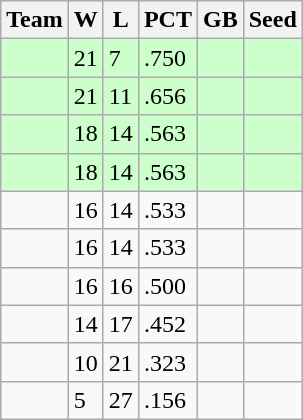<table class=wikitable>
<tr>
<th>Team</th>
<th>W</th>
<th>L</th>
<th>PCT</th>
<th>GB</th>
<th>Seed</th>
</tr>
<tr bgcolor=#ccffcc>
<td></td>
<td>21</td>
<td>7</td>
<td>.750</td>
<td></td>
<td></td>
</tr>
<tr bgcolor=#ccffcc>
<td></td>
<td>21</td>
<td>11</td>
<td>.656</td>
<td></td>
<td></td>
</tr>
<tr bgcolor=#ccffcc>
<td></td>
<td>18</td>
<td>14</td>
<td>.563</td>
<td></td>
<td></td>
</tr>
<tr bgcolor=#ccffcc>
<td></td>
<td>18</td>
<td>14</td>
<td>.563</td>
<td></td>
<td></td>
</tr>
<tr>
<td></td>
<td>16</td>
<td>14</td>
<td>.533</td>
<td></td>
<td></td>
</tr>
<tr>
<td></td>
<td>16</td>
<td>14</td>
<td>.533</td>
<td></td>
<td></td>
</tr>
<tr>
<td></td>
<td>16</td>
<td>16</td>
<td>.500</td>
<td></td>
<td></td>
</tr>
<tr>
<td></td>
<td>14</td>
<td>17</td>
<td>.452</td>
<td></td>
<td></td>
</tr>
<tr>
<td></td>
<td>10</td>
<td>21</td>
<td>.323</td>
<td></td>
<td></td>
</tr>
<tr>
<td></td>
<td>5</td>
<td>27</td>
<td>.156</td>
<td></td>
<td></td>
</tr>
</table>
